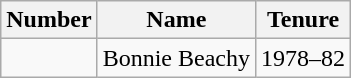<table class="wikitable">
<tr>
<th>Number</th>
<th>Name</th>
<th>Tenure</th>
</tr>
<tr>
<td></td>
<td>Bonnie Beachy</td>
<td>1978–82</td>
</tr>
</table>
